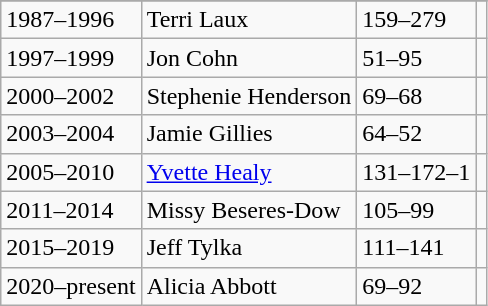<table class="wikitable">
<tr style="text-align:center;">
</tr>
<tr>
<td>1987–1996</td>
<td>Terri Laux</td>
<td>159–279</td>
<td></td>
</tr>
<tr>
<td>1997–1999</td>
<td>Jon Cohn</td>
<td>51–95</td>
<td></td>
</tr>
<tr>
<td>2000–2002</td>
<td>Stephenie Henderson</td>
<td>69–68</td>
<td></td>
</tr>
<tr>
<td>2003–2004</td>
<td>Jamie Gillies</td>
<td>64–52</td>
<td></td>
</tr>
<tr>
<td>2005–2010</td>
<td><a href='#'>Yvette Healy</a></td>
<td>131–172–1</td>
<td></td>
</tr>
<tr>
<td>2011–2014</td>
<td>Missy Beseres-Dow</td>
<td>105–99</td>
<td></td>
</tr>
<tr>
<td>2015–2019</td>
<td>Jeff Tylka</td>
<td>111–141</td>
<td></td>
</tr>
<tr>
<td>2020–present</td>
<td>Alicia Abbott</td>
<td>69–92</td>
<td></td>
</tr>
</table>
